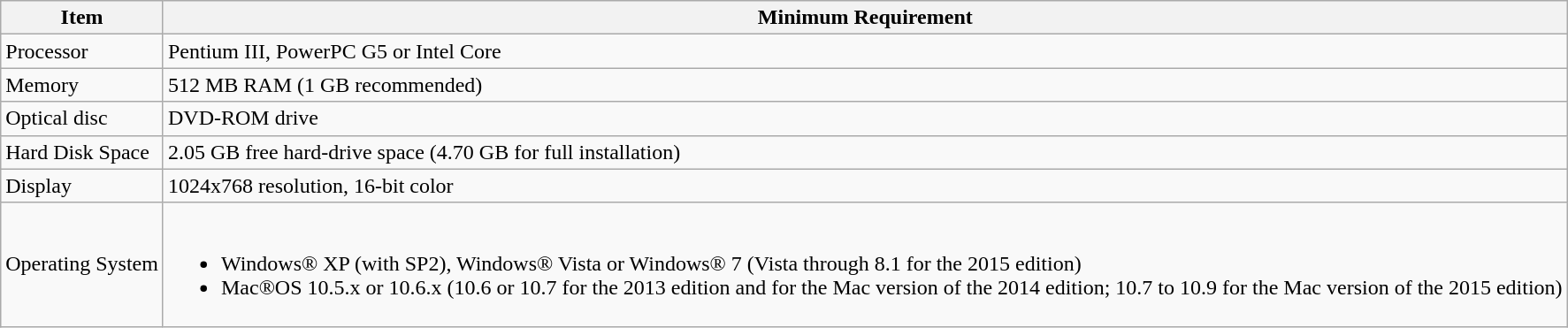<table class="wikitable">
<tr>
<th>Item</th>
<th>Minimum Requirement</th>
</tr>
<tr>
<td>Processor</td>
<td>Pentium III, PowerPC G5 or Intel Core</td>
</tr>
<tr>
<td>Memory</td>
<td>512 MB RAM (1 GB recommended)</td>
</tr>
<tr>
<td>Optical disc</td>
<td>DVD-ROM drive</td>
</tr>
<tr>
<td>Hard Disk Space</td>
<td>2.05 GB free hard-drive space (4.70 GB for full installation)</td>
</tr>
<tr>
<td>Display</td>
<td>1024x768 resolution, 16-bit color</td>
</tr>
<tr>
<td>Operating System</td>
<td><br><ul><li>Windows® XP (with SP2), Windows® Vista or Windows® 7 (Vista through 8.1 for the 2015 edition)</li><li>Mac®OS 10.5.x or 10.6.x (10.6 or 10.7 for the 2013 edition and for the Mac version of the 2014 edition; 10.7 to 10.9 for the Mac version of the 2015 edition)</li></ul></td>
</tr>
</table>
